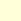<table border="0" align="right" margin="1" cellpadding="5" bgcolor="#ffffd9" style="margin-left:10px">
<tr>
<td bgcolor="#ffffd9"></td>
</tr>
</table>
